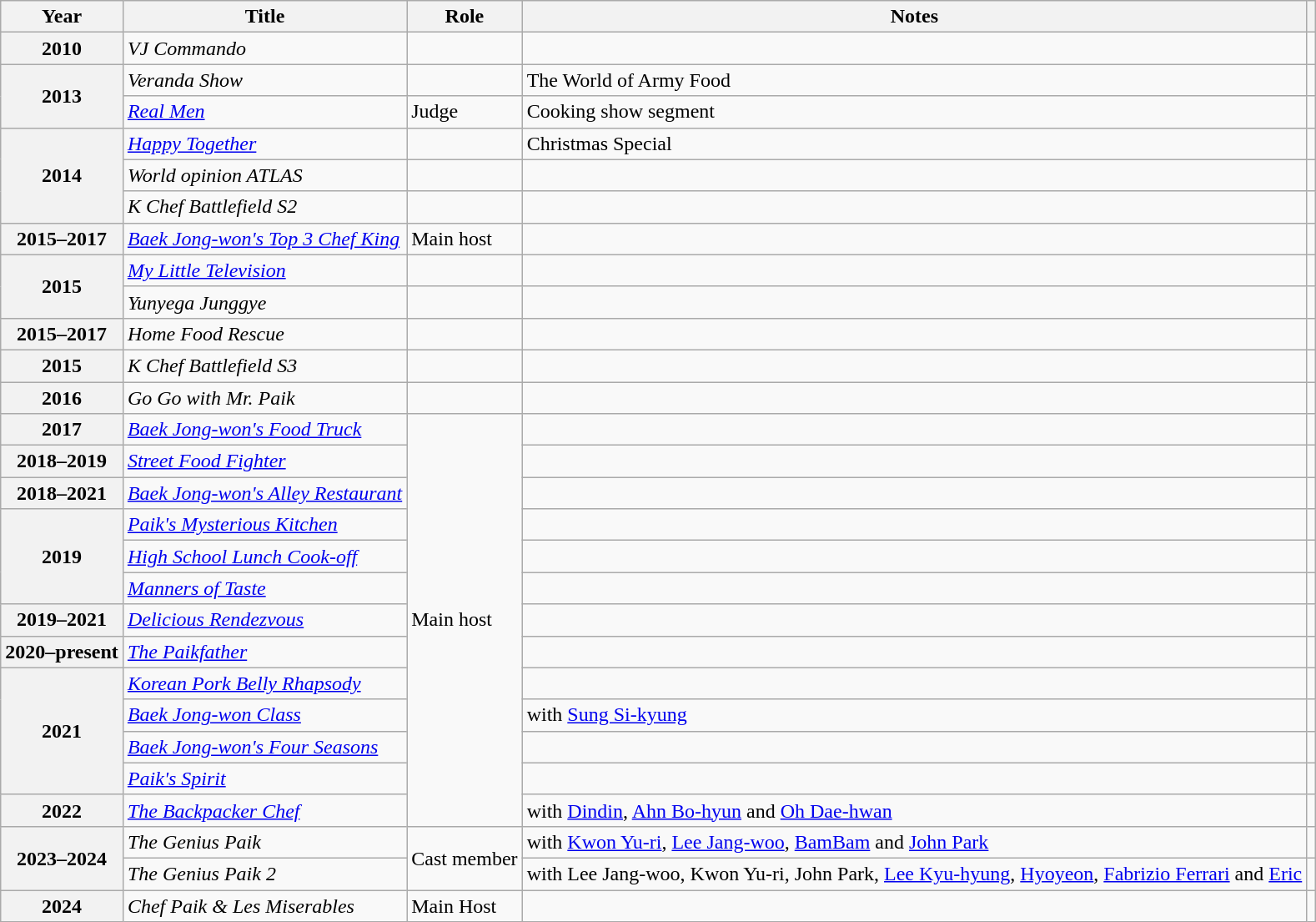<table class="wikitable plainrowheaders sortable">
<tr>
<th scope="col">Year</th>
<th scope="col">Title</th>
<th scope="col">Role</th>
<th scope="col">Notes</th>
<th scope="col" class="unsortable"></th>
</tr>
<tr>
<th scope="row">2010</th>
<td><em>VJ Commando</em></td>
<td></td>
<td></td>
<td style="text-align:center"></td>
</tr>
<tr>
<th scope="row" rowspan="2">2013</th>
<td><em>Veranda Show</em></td>
<td></td>
<td>The World of Army Food</td>
<td style="text-align:center"></td>
</tr>
<tr>
<td><em><a href='#'>Real Men</a></em></td>
<td>Judge</td>
<td>Cooking show segment</td>
<td style="text-align:center"></td>
</tr>
<tr>
<th scope="row" rowspan="3">2014</th>
<td><em><a href='#'>Happy Together</a></em></td>
<td></td>
<td>Christmas Special</td>
<td style="text-align:center"></td>
</tr>
<tr>
<td><em>World opinion ATLAS</em></td>
<td></td>
<td></td>
<td style="text-align:center"></td>
</tr>
<tr>
<td><em>K Chef Battlefield S2</em></td>
<td></td>
<td></td>
<td style="text-align:center"></td>
</tr>
<tr>
<th scope="row">2015–2017</th>
<td><em><a href='#'>Baek Jong-won's Top 3 Chef King</a></em></td>
<td>Main host</td>
<td></td>
<td style="text-align:center"></td>
</tr>
<tr>
<th scope="row" rowspan="2">2015</th>
<td><em><a href='#'>My Little Television</a></em></td>
<td></td>
<td></td>
<td style="text-align:center"></td>
</tr>
<tr>
<td><em>Yunyega Junggye</em></td>
<td></td>
<td></td>
<td style="text-align:center"></td>
</tr>
<tr>
<th scope="row">2015–2017</th>
<td><em>Home Food Rescue</em></td>
<td></td>
<td></td>
<td style="text-align:center"></td>
</tr>
<tr>
<th scope="row">2015</th>
<td><em>K Chef Battlefield S3</em></td>
<td></td>
<td></td>
<td style="text-align:center"></td>
</tr>
<tr>
<th scope="row">2016</th>
<td><em>Go Go with Mr. Paik</em></td>
<td></td>
<td></td>
<td style="text-align:center"></td>
</tr>
<tr>
<th scope="row">2017</th>
<td><em><a href='#'>Baek Jong-won's Food Truck</a></em></td>
<td rowspan="13">Main host</td>
<td></td>
<td style="text-align:center"></td>
</tr>
<tr>
<th scope="row">2018–2019</th>
<td><em><a href='#'>Street Food Fighter</a></em></td>
<td></td>
<td style="text-align:center"></td>
</tr>
<tr>
<th scope="row">2018–2021</th>
<td><em><a href='#'>Baek Jong-won's Alley Restaurant</a></em></td>
<td></td>
<td style="text-align:center"></td>
</tr>
<tr>
<th scope="row" rowspan="3">2019</th>
<td><em><a href='#'>Paik's Mysterious Kitchen</a></em></td>
<td></td>
<td style="text-align:center"></td>
</tr>
<tr>
<td><em><a href='#'>High School Lunch Cook-off</a></em></td>
<td></td>
<td style="text-align:center"></td>
</tr>
<tr>
<td><em><a href='#'>Manners of Taste</a></em></td>
<td></td>
<td style="text-align:center"></td>
</tr>
<tr>
<th scope="row">2019–2021</th>
<td><em><a href='#'>Delicious Rendezvous</a></em></td>
<td></td>
<td style="text-align:center"></td>
</tr>
<tr>
<th scope="row">2020–present</th>
<td><em><a href='#'>The Paikfather</a></em></td>
<td></td>
<td style="text-align:center"></td>
</tr>
<tr>
<th scope="row" rowspan="4">2021</th>
<td><em><a href='#'>Korean Pork Belly Rhapsody</a></em></td>
<td></td>
<td style="text-align:center"></td>
</tr>
<tr>
<td><em><a href='#'>Baek Jong-won Class</a></em></td>
<td>with <a href='#'>Sung Si-kyung</a></td>
<td style="text-align:center"></td>
</tr>
<tr>
<td><em><a href='#'>Baek Jong-won's Four Seasons</a></em></td>
<td></td>
<td style="text-align:center"></td>
</tr>
<tr>
<td><em><a href='#'>Paik's Spirit</a></em></td>
<td></td>
<td style="text-align:center"></td>
</tr>
<tr>
<th scope="row">2022</th>
<td><em><a href='#'>The Backpacker Chef</a></em></td>
<td>with <a href='#'>Dindin</a>, <a href='#'>Ahn Bo-hyun</a> and <a href='#'>Oh Dae-hwan</a></td>
<td style="text-align:center"></td>
</tr>
<tr>
<th scope="row" rowspan="2">2023–2024</th>
<td><em>The Genius Paik</em></td>
<td rowspan="2">Cast member</td>
<td>with <a href='#'>Kwon Yu-ri</a>, <a href='#'>Lee Jang-woo</a>, <a href='#'>BamBam</a> and <a href='#'>John Park</a></td>
<td style="text-align:center"></td>
</tr>
<tr>
<td><em>The Genius Paik 2</em></td>
<td>with Lee Jang-woo, Kwon Yu-ri, John Park, <a href='#'>Lee Kyu-hyung</a>, <a href='#'>Hyoyeon</a>, <a href='#'>Fabrizio Ferrari</a> and <a href='#'>Eric</a></td>
<td style="text-align:center"></td>
</tr>
<tr>
<th scope="row">2024</th>
<td><em>Chef Paik & Les Miserables</em></td>
<td rowspan="2">Main Host</td>
<td></td>
<td style="text-align:center"></td>
</tr>
</table>
